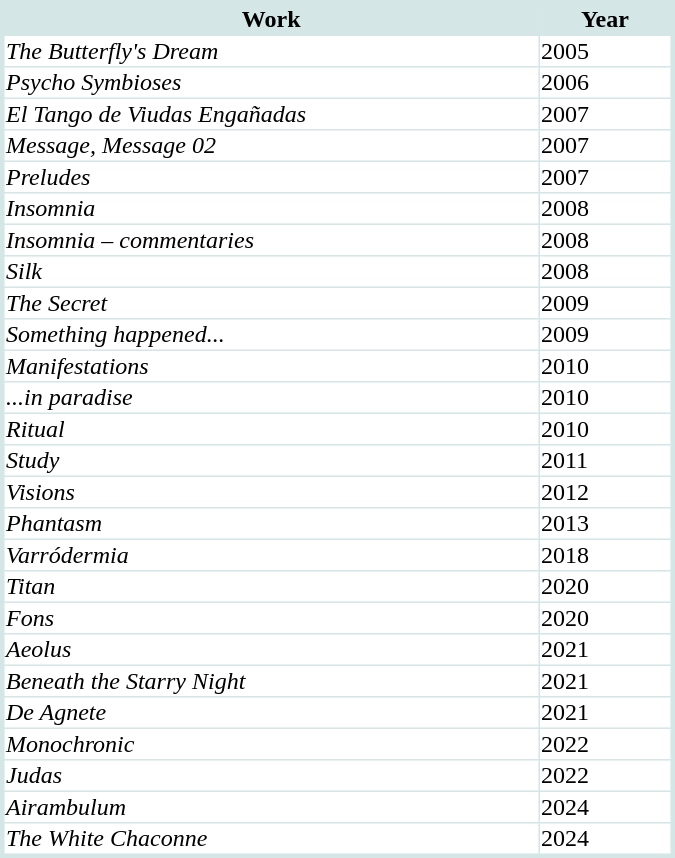<table class="sortable" border=1 style="border-collapse: collapse; border-style: solid; border-width: medium; border-color: #d4e6e5;" width="450px">
<tr style="background:#d4e6e5;">
<th width="80%">Work</th>
<th width="20%">Year</th>
</tr>
<tr>
<td><em>The Butterfly's Dream</em></td>
<td>2005</td>
</tr>
<tr>
<td><em>Psycho Symbioses</em></td>
<td>2006</td>
</tr>
<tr>
<td><em>El Tango de Viudas Engañadas</em></td>
<td>2007</td>
</tr>
<tr>
<td><em>Message, Message 02</em></td>
<td>2007</td>
</tr>
<tr>
<td><em>Preludes</em></td>
<td>2007</td>
</tr>
<tr>
<td><em>Insomnia</em></td>
<td>2008</td>
</tr>
<tr>
<td><em>Insomnia – commentaries</em></td>
<td>2008</td>
</tr>
<tr>
<td><em>Silk</em></td>
<td>2008</td>
</tr>
<tr>
<td><em>The Secret</em></td>
<td>2009</td>
</tr>
<tr>
<td><em>Something happened...</em></td>
<td>2009</td>
</tr>
<tr>
<td><em>Manifestations</em></td>
<td>2010</td>
</tr>
<tr>
<td><em>...in paradise</em></td>
<td>2010</td>
</tr>
<tr>
<td><em>Ritual</em></td>
<td>2010</td>
</tr>
<tr>
<td><em>Study</em></td>
<td>2011</td>
</tr>
<tr>
<td><em>Visions</em></td>
<td>2012</td>
</tr>
<tr>
<td><em>Phantasm</em></td>
<td>2013</td>
</tr>
<tr>
<td><em>Varródermia</em></td>
<td>2018</td>
</tr>
<tr>
<td><em>Titan</em></td>
<td>2020</td>
</tr>
<tr>
<td><em>Fons</em></td>
<td>2020</td>
</tr>
<tr>
<td><em>Aeolus</em></td>
<td>2021</td>
</tr>
<tr>
<td><em>Beneath the Starry Night</em></td>
<td>2021</td>
</tr>
<tr>
<td><em>De Agnete</em></td>
<td>2021</td>
</tr>
<tr>
<td><em>Monochronic</em></td>
<td>2022</td>
</tr>
<tr>
<td><em>Judas</em></td>
<td>2022</td>
</tr>
<tr>
<td><em>Airambulum</em></td>
<td>2024</td>
</tr>
<tr>
<td><em>The White Chaconne</em></td>
<td>2024</td>
</tr>
</table>
